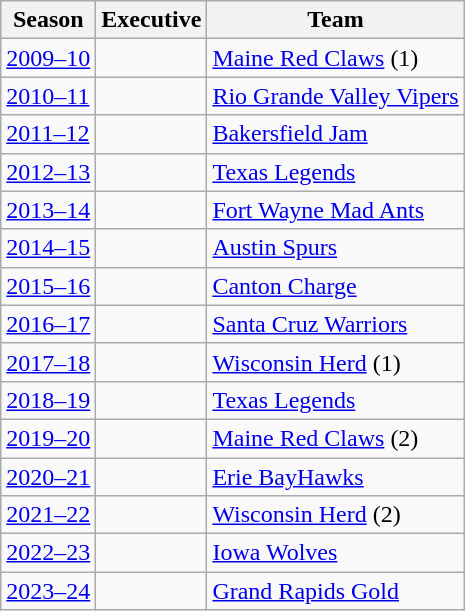<table class="wikitable sortable">
<tr>
<th>Season</th>
<th>Executive</th>
<th>Team</th>
</tr>
<tr>
<td><a href='#'>2009–10</a></td>
<td></td>
<td><a href='#'>Maine Red Claws</a> (1)</td>
</tr>
<tr>
<td><a href='#'>2010–11</a></td>
<td></td>
<td><a href='#'>Rio Grande Valley Vipers</a></td>
</tr>
<tr>
<td><a href='#'>2011–12</a></td>
<td></td>
<td><a href='#'>Bakersfield Jam</a></td>
</tr>
<tr>
<td><a href='#'>2012–13</a></td>
<td></td>
<td><a href='#'>Texas Legends</a></td>
</tr>
<tr>
<td><a href='#'>2013–14</a></td>
<td></td>
<td><a href='#'>Fort Wayne Mad Ants</a></td>
</tr>
<tr>
<td><a href='#'>2014–15</a></td>
<td></td>
<td><a href='#'>Austin Spurs</a></td>
</tr>
<tr>
<td><a href='#'>2015–16</a></td>
<td></td>
<td><a href='#'>Canton Charge</a></td>
</tr>
<tr>
<td><a href='#'>2016–17</a></td>
<td></td>
<td><a href='#'>Santa Cruz Warriors</a></td>
</tr>
<tr>
<td><a href='#'>2017–18</a></td>
<td></td>
<td><a href='#'>Wisconsin Herd</a> (1)</td>
</tr>
<tr>
<td><a href='#'>2018–19</a></td>
<td></td>
<td><a href='#'>Texas Legends</a></td>
</tr>
<tr>
<td><a href='#'>2019–20</a></td>
<td></td>
<td><a href='#'>Maine Red Claws</a> (2)</td>
</tr>
<tr>
<td><a href='#'>2020–21</a></td>
<td></td>
<td><a href='#'>Erie BayHawks</a></td>
</tr>
<tr>
<td><a href='#'>2021–22</a></td>
<td></td>
<td><a href='#'>Wisconsin Herd</a> (2)</td>
</tr>
<tr>
<td><a href='#'>2022–23</a></td>
<td></td>
<td><a href='#'>Iowa Wolves</a></td>
</tr>
<tr>
<td><a href='#'>2023–24</a></td>
<td></td>
<td><a href='#'>Grand Rapids Gold</a></td>
</tr>
</table>
